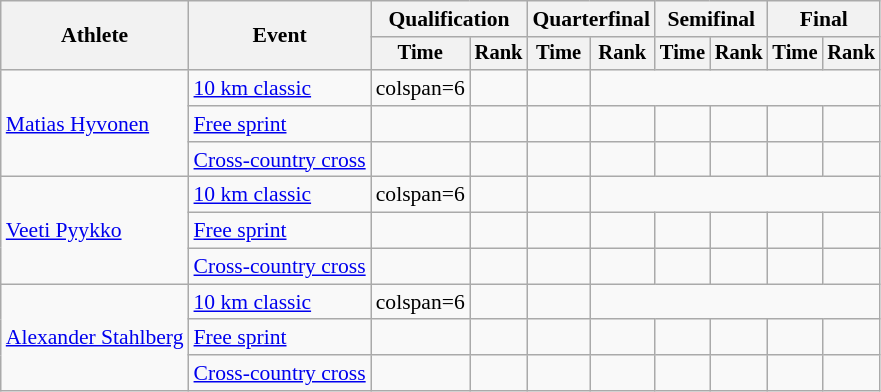<table class="wikitable" style="font-size:90%">
<tr>
<th rowspan="2">Athlete</th>
<th rowspan="2">Event</th>
<th colspan="2">Qualification</th>
<th colspan="2">Quarterfinal</th>
<th colspan="2">Semifinal</th>
<th colspan="2">Final</th>
</tr>
<tr style="font-size:95%">
<th>Time</th>
<th>Rank</th>
<th>Time</th>
<th>Rank</th>
<th>Time</th>
<th>Rank</th>
<th>Time</th>
<th>Rank</th>
</tr>
<tr align=center>
<td align=left rowspan=3><a href='#'>Matias Hyvonen</a></td>
<td align=left><a href='#'>10 km classic</a></td>
<td>colspan=6 </td>
<td></td>
<td></td>
</tr>
<tr align=center>
<td align=left><a href='#'>Free sprint</a></td>
<td></td>
<td></td>
<td></td>
<td></td>
<td></td>
<td></td>
<td></td>
<td></td>
</tr>
<tr align=center>
<td align=left><a href='#'>Cross-country cross</a></td>
<td></td>
<td></td>
<td></td>
<td></td>
<td></td>
<td></td>
<td></td>
<td></td>
</tr>
<tr align=center>
<td align=left rowspan=3><a href='#'>Veeti Pyykko</a></td>
<td align=left><a href='#'>10 km classic</a></td>
<td>colspan=6 </td>
<td></td>
<td></td>
</tr>
<tr align=center>
<td align=left><a href='#'>Free sprint</a></td>
<td></td>
<td></td>
<td></td>
<td></td>
<td></td>
<td></td>
<td></td>
<td></td>
</tr>
<tr align=center>
<td align=left><a href='#'>Cross-country cross</a></td>
<td></td>
<td></td>
<td></td>
<td></td>
<td></td>
<td></td>
<td></td>
<td></td>
</tr>
<tr align=center>
<td align=left rowspan=3><a href='#'>Alexander Stahlberg</a></td>
<td align=left><a href='#'>10 km classic</a></td>
<td>colspan=6 </td>
<td></td>
<td></td>
</tr>
<tr align=center>
<td align=left><a href='#'>Free sprint</a></td>
<td></td>
<td></td>
<td></td>
<td></td>
<td></td>
<td></td>
<td></td>
<td></td>
</tr>
<tr align=center>
<td align=left><a href='#'>Cross-country cross</a></td>
<td></td>
<td></td>
<td></td>
<td></td>
<td></td>
<td></td>
<td></td>
<td></td>
</tr>
</table>
